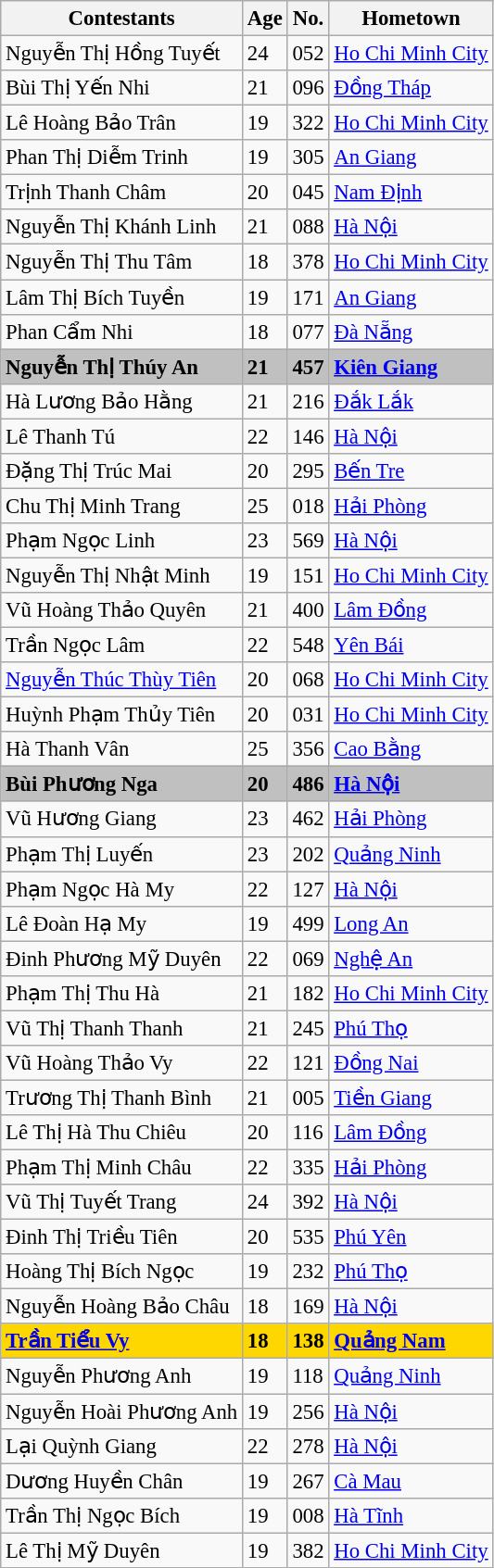<table class="wikitable sortable" style="font-size:95%;">
<tr>
<th>Contestants</th>
<th>Age</th>
<th>No.</th>
<th>Hometown</th>
</tr>
<tr>
<td>Nguyễn Thị Hồng Tuyết</td>
<td>24</td>
<td>052</td>
<td><a href='#'>Ho Chi Minh City</a></td>
</tr>
<tr>
<td>Bùi Thị Yến Nhi</td>
<td>21</td>
<td>096</td>
<td><a href='#'>Đồng Tháp</a></td>
</tr>
<tr>
<td>Lê Hoàng Bảo Trân</td>
<td>19</td>
<td>322</td>
<td><a href='#'>Ho Chi Minh City</a></td>
</tr>
<tr>
<td>Phan Thị Diễm Trinh</td>
<td>19</td>
<td>305</td>
<td><a href='#'>An Giang</a></td>
</tr>
<tr>
<td>Trịnh Thanh Châm</td>
<td>20</td>
<td>045</td>
<td><a href='#'>Nam Định</a></td>
</tr>
<tr>
<td>Nguyễn Thị Khánh Linh</td>
<td>21</td>
<td>088</td>
<td><a href='#'>Hà Nội</a></td>
</tr>
<tr>
<td>Nguyễn Thị Thu Tâm</td>
<td>18</td>
<td>378</td>
<td><a href='#'>Ho Chi Minh City</a></td>
</tr>
<tr>
<td>Lâm Thị Bích Tuyền</td>
<td>19</td>
<td>171</td>
<td><a href='#'>An Giang</a></td>
</tr>
<tr>
<td>Phan Cẩm Nhi</td>
<td>18</td>
<td>077</td>
<td><a href='#'>Đà Nẵng</a></td>
</tr>
<tr style="background:silver;">
<td><strong>Nguyễn Thị Thúy An</strong></td>
<td><strong>21</strong></td>
<td><strong>457</strong></td>
<td><strong><a href='#'>Kiên Giang</a></strong></td>
</tr>
<tr>
<td>Hà Lương Bảo Hằng</td>
<td>21</td>
<td>216</td>
<td><a href='#'>Đắk Lắk</a></td>
</tr>
<tr>
<td>Lê Thanh Tú</td>
<td>22</td>
<td>146</td>
<td><a href='#'>Hà Nội</a></td>
</tr>
<tr>
<td>Đặng Thị Trúc Mai</td>
<td>20</td>
<td>295</td>
<td><a href='#'>Bến Tre</a></td>
</tr>
<tr>
<td>Chu Thị Minh Trang</td>
<td>25</td>
<td>018</td>
<td><a href='#'>Hải Phòng</a></td>
</tr>
<tr>
<td>Phạm Ngọc Linh</td>
<td>23</td>
<td>569</td>
<td><a href='#'>Hà Nội</a></td>
</tr>
<tr>
<td>Nguyễn Thị Nhật Minh</td>
<td>19</td>
<td>151</td>
<td><a href='#'>Ho Chi Minh City</a></td>
</tr>
<tr>
<td>Vũ Hoàng Thảo Quyên</td>
<td>21</td>
<td>400</td>
<td><a href='#'>Lâm Đồng</a></td>
</tr>
<tr>
<td>Trần Ngọc Lâm</td>
<td>22</td>
<td>548</td>
<td><a href='#'>Yên Bái</a></td>
</tr>
<tr>
<td><a href='#'>Nguyễn Thúc Thùy Tiên</a></td>
<td>20</td>
<td>068</td>
<td><a href='#'>Ho Chi Minh City</a></td>
</tr>
<tr>
<td>Huỳnh Phạm Thủy Tiên</td>
<td>20</td>
<td>031</td>
<td><a href='#'>Ho Chi Minh City</a></td>
</tr>
<tr>
<td>Hà Thanh Vân</td>
<td>25</td>
<td>356</td>
<td><a href='#'>Cao Bằng</a></td>
</tr>
<tr>
</tr>
<tr style="background:silver;">
<td><strong>Bùi Phương Nga</strong></td>
<td><strong>20</strong></td>
<td><strong>486</strong></td>
<td><strong><a href='#'>Hà Nội</a></strong></td>
</tr>
<tr>
<td>Vũ Hương Giang</td>
<td>23</td>
<td>462</td>
<td><a href='#'>Hải Phòng</a></td>
</tr>
<tr>
<td>Phạm Thị Luyến</td>
<td>23</td>
<td>202</td>
<td><a href='#'>Quảng Ninh</a></td>
</tr>
<tr>
<td>Phạm Ngọc Hà My</td>
<td>22</td>
<td>127</td>
<td><a href='#'>Hà Nội</a></td>
</tr>
<tr>
<td>Lê Đoàn Hạ My</td>
<td>19</td>
<td>499</td>
<td><a href='#'>Long An</a></td>
</tr>
<tr>
<td>Đinh Phương Mỹ Duyên</td>
<td>22</td>
<td>069</td>
<td><a href='#'>Nghệ An</a></td>
</tr>
<tr>
<td>Phạm Thị Thu Hà</td>
<td>21</td>
<td>182</td>
<td><a href='#'>Ho Chi Minh City</a></td>
</tr>
<tr>
<td>Vũ Thị Thanh Thanh</td>
<td>21</td>
<td>245</td>
<td><a href='#'>Phú Thọ</a></td>
</tr>
<tr>
<td>Vũ Hoàng Thảo Vy</td>
<td>22</td>
<td>121</td>
<td><a href='#'>Đồng Nai</a></td>
</tr>
<tr>
<td>Trương Thị Thanh Bình</td>
<td>21</td>
<td>005</td>
<td><a href='#'>Tiền Giang</a></td>
</tr>
<tr>
<td>Lê Thị Hà Thu Chiêu</td>
<td>20</td>
<td>116</td>
<td><a href='#'>Lâm Đồng</a></td>
</tr>
<tr>
<td>Phạm Thị Minh Châu</td>
<td>22</td>
<td>335</td>
<td><a href='#'>Hải Phòng</a></td>
</tr>
<tr>
<td>Vũ Thị Tuyết Trang</td>
<td>24</td>
<td>392</td>
<td><a href='#'>Hà Nội</a></td>
</tr>
<tr>
<td>Đinh Thị Triều Tiên</td>
<td>20</td>
<td>535</td>
<td><a href='#'>Phú Yên</a></td>
</tr>
<tr>
<td>Hoàng Thị Bích Ngọc</td>
<td>19</td>
<td>232</td>
<td><a href='#'>Phú Thọ</a></td>
</tr>
<tr>
<td>Nguyễn Hoàng Bảo Châu</td>
<td>18</td>
<td>169</td>
<td><a href='#'>Hà Nội</a></td>
</tr>
<tr style="background:gold;">
<td><strong><a href='#'>Trần Tiểu Vy</a></strong></td>
<td><strong>18</strong></td>
<td><strong>138</strong></td>
<td><strong><a href='#'>Quảng Nam</a></strong></td>
</tr>
<tr>
<td>Nguyễn Phương Anh</td>
<td>19</td>
<td>118</td>
<td><a href='#'>Quảng Ninh</a></td>
</tr>
<tr>
<td>Nguyễn Hoài Phương Anh</td>
<td>19</td>
<td>256</td>
<td><a href='#'>Hà Nội</a></td>
</tr>
<tr>
<td>Lại Quỳnh Giang</td>
<td>22</td>
<td>278</td>
<td><a href='#'>Hà Nội</a></td>
</tr>
<tr>
<td>Dương Huyền Chân</td>
<td>19</td>
<td>267</td>
<td><a href='#'>Cà Mau</a></td>
</tr>
<tr>
<td>Trần Thị Ngọc Bích</td>
<td>19</td>
<td>008</td>
<td><a href='#'>Hà Tĩnh</a></td>
</tr>
<tr>
<td>Lê Thị Mỹ Duyên</td>
<td>19</td>
<td>382</td>
<td><a href='#'>Ho Chi Minh City</a></td>
</tr>
</table>
